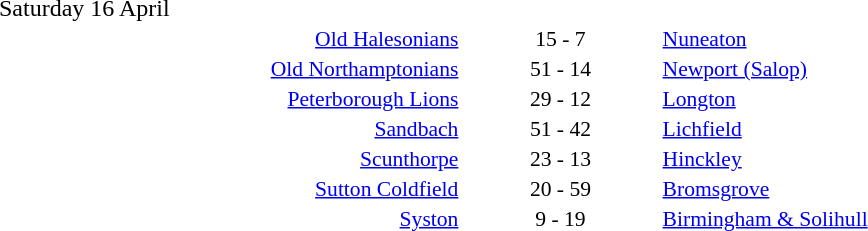<table style="width:70%;" cellspacing="1">
<tr>
<th width=35%></th>
<th width=15%></th>
<th></th>
</tr>
<tr>
<td>Saturday 16 April</td>
</tr>
<tr style=font-size:90%>
<td align=right><a href='#'>Old Halesonians</a></td>
<td align=center>15 - 7</td>
<td><a href='#'>Nuneaton</a></td>
</tr>
<tr style=font-size:90%>
<td align=right><a href='#'>Old Northamptonians</a></td>
<td align=center>51 - 14</td>
<td><a href='#'>Newport (Salop)</a></td>
</tr>
<tr style=font-size:90%>
<td align=right><a href='#'>Peterborough Lions</a></td>
<td align=center>29 - 12</td>
<td><a href='#'>Longton</a></td>
</tr>
<tr style=font-size:90%>
<td align=right><a href='#'>Sandbach</a></td>
<td align=center>51 - 42</td>
<td><a href='#'>Lichfield</a></td>
</tr>
<tr style=font-size:90%>
<td align=right><a href='#'>Scunthorpe</a></td>
<td align=center>23 - 13</td>
<td><a href='#'>Hinckley</a></td>
</tr>
<tr style=font-size:90%>
<td align=right><a href='#'>Sutton Coldfield</a></td>
<td align=center>20 - 59</td>
<td><a href='#'>Bromsgrove</a></td>
</tr>
<tr style=font-size:90%>
<td align=right><a href='#'>Syston</a></td>
<td align=center>9 - 19</td>
<td><a href='#'>Birmingham & Solihull</a></td>
</tr>
</table>
